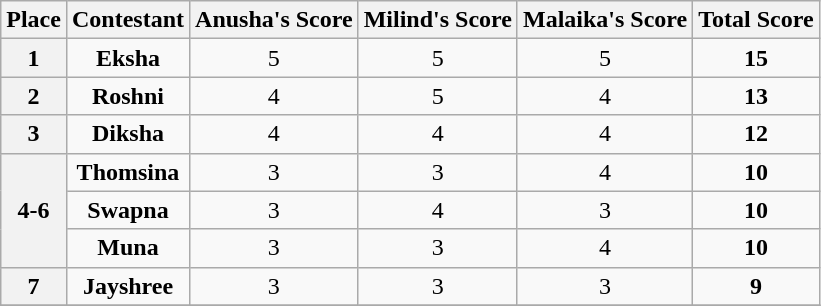<table class="wikitable" style="text-align:center">
<tr>
<th>Place</th>
<th>Contestant</th>
<th scope="col">Anusha's Score</th>
<th>Milind's Score</th>
<th>Malaika's Score</th>
<th>Total Score</th>
</tr>
<tr>
<th>1</th>
<td><strong>Eksha</strong></td>
<td>5</td>
<td>5</td>
<td>5</td>
<td><strong>15</strong></td>
</tr>
<tr>
<th>2</th>
<td><strong>Roshni</strong></td>
<td>4</td>
<td>5</td>
<td>4</td>
<td><strong>13</strong></td>
</tr>
<tr>
<th>3</th>
<td><strong>Diksha</strong></td>
<td>4</td>
<td>4</td>
<td>4</td>
<td><strong>12</strong></td>
</tr>
<tr>
<th rowspan="3">4-6</th>
<td><strong>Thomsina</strong></td>
<td>3</td>
<td>3</td>
<td>4</td>
<td><strong>10</strong></td>
</tr>
<tr>
<td><strong>Swapna</strong></td>
<td>3</td>
<td>4</td>
<td>3</td>
<td><strong>10</strong></td>
</tr>
<tr>
<td><strong>Muna</strong></td>
<td>3</td>
<td>3</td>
<td>4</td>
<td><strong>10</strong></td>
</tr>
<tr>
<th>7</th>
<td><strong>Jayshree</strong></td>
<td>3</td>
<td>3</td>
<td>3</td>
<td><strong>9</strong></td>
</tr>
<tr>
</tr>
</table>
